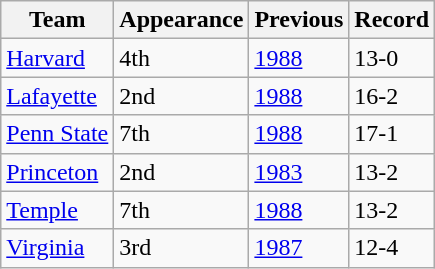<table class="wikitable sortable">
<tr>
<th>Team</th>
<th>Appearance</th>
<th>Previous</th>
<th>Record</th>
</tr>
<tr>
<td><a href='#'>Harvard</a></td>
<td>4th</td>
<td><a href='#'>1988</a></td>
<td>13-0</td>
</tr>
<tr>
<td><a href='#'>Lafayette</a></td>
<td>2nd</td>
<td><a href='#'>1988</a></td>
<td>16-2</td>
</tr>
<tr>
<td><a href='#'>Penn State</a></td>
<td>7th</td>
<td><a href='#'>1988</a></td>
<td>17-1</td>
</tr>
<tr>
<td><a href='#'>Princeton</a></td>
<td>2nd</td>
<td><a href='#'>1983</a></td>
<td>13-2</td>
</tr>
<tr>
<td><a href='#'>Temple</a></td>
<td>7th</td>
<td><a href='#'>1988</a></td>
<td>13-2</td>
</tr>
<tr>
<td><a href='#'>Virginia</a></td>
<td>3rd</td>
<td><a href='#'>1987</a></td>
<td>12-4</td>
</tr>
</table>
